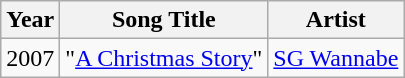<table class="wikitable">
<tr>
<th>Year</th>
<th>Song Title</th>
<th>Artist</th>
</tr>
<tr>
<td>2007</td>
<td>"<a href='#'>A Christmas Story</a>"</td>
<td><a href='#'>SG Wannabe</a></td>
</tr>
</table>
